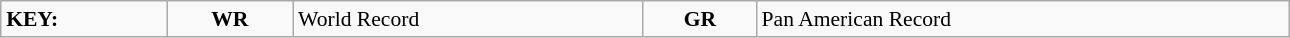<table class="wikitable" style="margin:0.5em auto; font-size:90%;position:relative;" width=68%>
<tr>
<td><strong>KEY:</strong></td>
<td align=center><strong>WR</strong></td>
<td>World Record</td>
<td align=center><strong>GR</strong></td>
<td>Pan American Record</td>
</tr>
</table>
